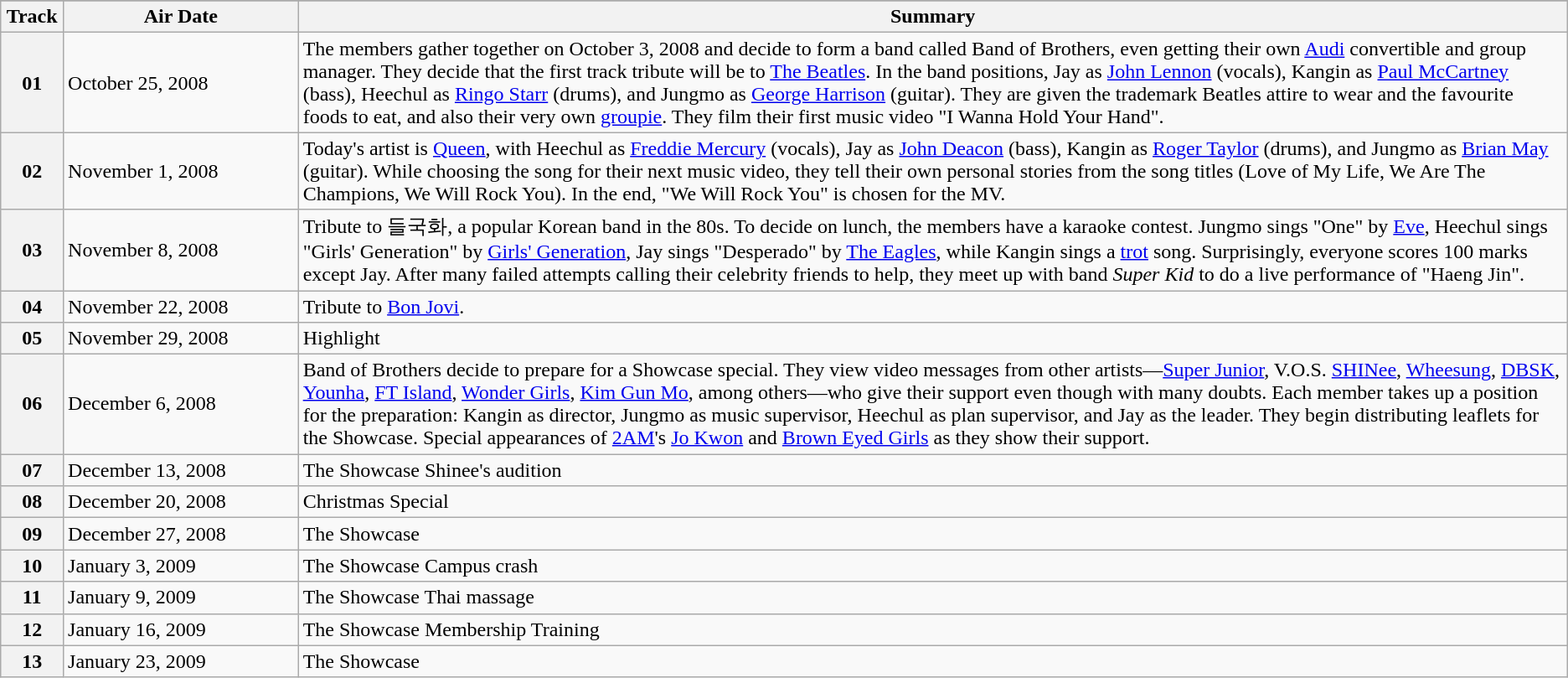<table class="wikitable">
<tr bgcolor="#CCCBCC">
</tr>
<tr>
<th width="4%"><strong>Track</strong></th>
<th width="15%"><strong>Air Date</strong></th>
<th><strong>Summary</strong></th>
</tr>
<tr>
<th>01</th>
<td>October 25, 2008</td>
<td>The members gather together on October 3, 2008 and decide to form a band called Band of Brothers, even getting their own <a href='#'>Audi</a> convertible and group manager. They decide that the first track tribute will be to <a href='#'>The Beatles</a>. In the band positions, Jay as <a href='#'>John Lennon</a> (vocals), Kangin  as <a href='#'>Paul McCartney</a> (bass), Heechul as <a href='#'>Ringo Starr</a> (drums), and Jungmo as <a href='#'>George Harrison</a> (guitar). They are given the trademark Beatles attire to wear and the favourite foods to eat, and also their very own <a href='#'>groupie</a>. They film their first music video "I Wanna Hold Your Hand".</td>
</tr>
<tr>
<th>02</th>
<td>November 1, 2008</td>
<td>Today's artist is <a href='#'>Queen</a>, with Heechul as <a href='#'>Freddie Mercury</a> (vocals), Jay as <a href='#'>John Deacon</a> (bass), Kangin as <a href='#'>Roger Taylor</a> (drums), and Jungmo as <a href='#'>Brian May</a> (guitar). While choosing the song for their next music video, they tell their own personal stories from the song titles (Love of My Life, We Are The Champions, We Will Rock You). In the end, "We Will Rock You" is chosen for the MV.</td>
</tr>
<tr>
<th>03</th>
<td>November 8, 2008</td>
<td>Tribute to 들국화, a popular Korean band in the 80s. To decide on lunch, the members have a karaoke contest. Jungmo sings "One" by <a href='#'>Eve</a>, Heechul sings "Girls' Generation" by <a href='#'>Girls' Generation</a>, Jay sings "Desperado" by <a href='#'>The Eagles</a>, while Kangin sings a <a href='#'>trot</a> song. Surprisingly, everyone scores 100 marks except Jay. After many failed attempts calling their celebrity friends to help, they meet up with band <em>Super Kid</em> to do a live performance of "Haeng Jin".</td>
</tr>
<tr>
<th>04</th>
<td>November 22, 2008</td>
<td>Tribute to <a href='#'>Bon Jovi</a>.</td>
</tr>
<tr>
<th>05</th>
<td>November 29, 2008</td>
<td>Highlight</td>
</tr>
<tr>
<th>06</th>
<td>December 6, 2008</td>
<td>Band of Brothers decide to prepare for a Showcase special. They view video messages from other artists—<a href='#'>Super Junior</a>, V.O.S. <a href='#'>SHINee</a>, <a href='#'>Wheesung</a>, <a href='#'>DBSK</a>, <a href='#'>Younha</a>, <a href='#'>FT Island</a>, <a href='#'>Wonder Girls</a>, <a href='#'>Kim Gun Mo</a>, among others—who give their support even though with many doubts. Each member takes up a position for the preparation: Kangin as director, Jungmo as music supervisor, Heechul as plan supervisor, and Jay as the leader. They begin distributing leaflets for the Showcase. Special appearances of <a href='#'>2AM</a>'s <a href='#'>Jo Kwon</a> and <a href='#'>Brown Eyed Girls</a> as they show their support.</td>
</tr>
<tr>
<th>07</th>
<td>December 13, 2008</td>
<td>The Showcase Shinee's audition</td>
</tr>
<tr>
<th>08</th>
<td>December 20, 2008</td>
<td>Christmas Special</td>
</tr>
<tr>
<th>09</th>
<td>December 27, 2008</td>
<td>The Showcase</td>
</tr>
<tr>
<th>10</th>
<td>January 3, 2009</td>
<td>The Showcase Campus crash</td>
</tr>
<tr>
<th>11</th>
<td>January 9, 2009</td>
<td>The Showcase Thai massage</td>
</tr>
<tr>
<th>12</th>
<td>January 16, 2009</td>
<td>The Showcase Membership Training</td>
</tr>
<tr>
<th>13</th>
<td>January 23, 2009</td>
<td>The Showcase</td>
</tr>
</table>
